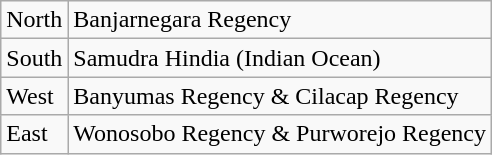<table class="wikitable">
<tr>
<td>North</td>
<td>Banjarnegara Regency</td>
</tr>
<tr>
<td>South</td>
<td>Samudra Hindia (Indian Ocean)</td>
</tr>
<tr>
<td>West</td>
<td>Banyumas Regency & Cilacap Regency</td>
</tr>
<tr>
<td>East</td>
<td>Wonosobo Regency & Purworejo Regency</td>
</tr>
</table>
